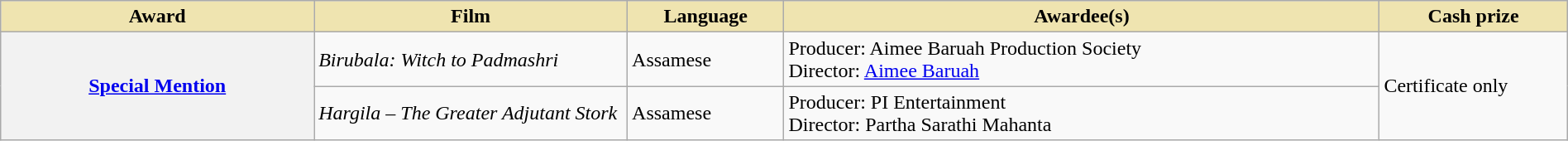<table class="wikitable plainrowheaders" style="width:100%;">
<tr>
<th style="background-color:#EFE4B0;width:20%;">Award</th>
<th style="background-color:#EFE4B0;width:20%;">Film</th>
<th style="background-color:#EFE4B0;width:10%;">Language</th>
<th style="background-color:#EFE4B0;width:38%;">Awardee(s)</th>
<th style="background-color:#EFE4B0;width:12%;">Cash prize</th>
</tr>
<tr>
<th scope="row" rowspan=2><a href='#'>Special Mention</a></th>
<td><em>Birubala: Witch to Padmashri</em></td>
<td>Assamese</td>
<td>Producer: Aimee Baruah Production Society<br>Director: <a href='#'>Aimee Baruah</a></td>
<td rowspan=2>Certificate only</td>
</tr>
<tr>
<td><em>Hargila – The Greater Adjutant Stork</em></td>
<td>Assamese</td>
<td>Producer: PI Entertainment<br>Director: Partha Sarathi Mahanta</td>
</tr>
</table>
